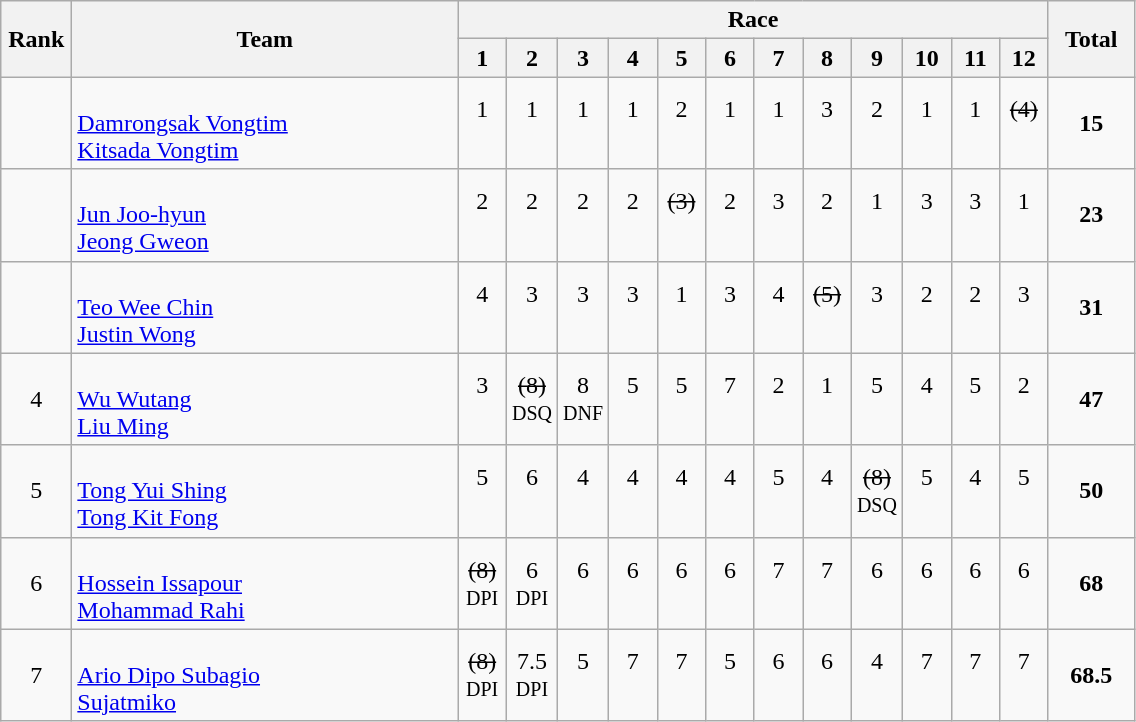<table | class="wikitable" style="text-align:center">
<tr>
<th rowspan="2" width=40>Rank</th>
<th rowspan="2" width=250>Team</th>
<th colspan="12">Race</th>
<th rowspan="2" width=50>Total</th>
</tr>
<tr>
<th width=25>1</th>
<th width=25>2</th>
<th width=25>3</th>
<th width=25>4</th>
<th width=25>5</th>
<th width=25>6</th>
<th width=25>7</th>
<th width=25>8</th>
<th width=25>9</th>
<th width=25>10</th>
<th width=25>11</th>
<th width=25>12</th>
</tr>
<tr>
<td></td>
<td align=left><br><a href='#'>Damrongsak Vongtim</a><br><a href='#'>Kitsada Vongtim</a></td>
<td>1<br> </td>
<td>1<br> </td>
<td>1<br> </td>
<td>1<br> </td>
<td>2<br> </td>
<td>1<br> </td>
<td>1<br> </td>
<td>3<br> </td>
<td>2<br> </td>
<td>1<br> </td>
<td>1<br> </td>
<td><s>(4)</s><br> </td>
<td><strong>15</strong></td>
</tr>
<tr>
<td></td>
<td align=left><br><a href='#'>Jun Joo-hyun</a><br><a href='#'>Jeong Gweon</a></td>
<td>2<br> </td>
<td>2<br> </td>
<td>2<br> </td>
<td>2<br> </td>
<td><s>(3)</s><br> </td>
<td>2<br> </td>
<td>3<br> </td>
<td>2<br> </td>
<td>1<br> </td>
<td>3<br> </td>
<td>3<br> </td>
<td>1<br> </td>
<td><strong>23</strong></td>
</tr>
<tr>
<td></td>
<td align=left><br><a href='#'>Teo Wee Chin</a><br><a href='#'>Justin Wong</a></td>
<td>4<br> </td>
<td>3<br> </td>
<td>3<br> </td>
<td>3<br> </td>
<td>1<br> </td>
<td>3<br> </td>
<td>4<br> </td>
<td><s>(5)</s><br> </td>
<td>3<br> </td>
<td>2<br> </td>
<td>2<br> </td>
<td>3<br> </td>
<td><strong>31</strong></td>
</tr>
<tr>
<td>4</td>
<td align=left><br><a href='#'>Wu Wutang</a><br><a href='#'>Liu Ming</a></td>
<td>3<br> </td>
<td><s>(8)</s><br><small>DSQ</small></td>
<td>8<br><small>DNF</small></td>
<td>5<br> </td>
<td>5<br> </td>
<td>7<br> </td>
<td>2<br> </td>
<td>1<br> </td>
<td>5<br> </td>
<td>4<br> </td>
<td>5<br> </td>
<td>2<br> </td>
<td><strong>47</strong></td>
</tr>
<tr>
<td>5</td>
<td align=left><br><a href='#'>Tong Yui Shing</a><br><a href='#'>Tong Kit Fong</a></td>
<td>5<br> </td>
<td>6<br> </td>
<td>4<br> </td>
<td>4<br> </td>
<td>4<br> </td>
<td>4<br> </td>
<td>5<br> </td>
<td>4<br> </td>
<td><s>(8)</s><br><small>DSQ</small></td>
<td>5<br> </td>
<td>4<br> </td>
<td>5<br> </td>
<td><strong>50</strong></td>
</tr>
<tr>
<td>6</td>
<td align=left><br><a href='#'>Hossein Issapour</a><br><a href='#'>Mohammad Rahi</a></td>
<td><s>(8)</s><br><small>DPI</small></td>
<td>6<br><small>DPI</small></td>
<td>6<br> </td>
<td>6<br> </td>
<td>6<br> </td>
<td>6<br> </td>
<td>7<br> </td>
<td>7<br> </td>
<td>6<br> </td>
<td>6<br> </td>
<td>6<br> </td>
<td>6<br> </td>
<td><strong>68</strong></td>
</tr>
<tr>
<td>7</td>
<td align=left><br><a href='#'>Ario Dipo Subagio</a><br><a href='#'>Sujatmiko</a></td>
<td><s>(8)</s><br><small>DPI</small></td>
<td>7.5<br><small>DPI</small></td>
<td>5<br> </td>
<td>7<br> </td>
<td>7<br> </td>
<td>5<br> </td>
<td>6<br> </td>
<td>6<br> </td>
<td>4<br> </td>
<td>7<br> </td>
<td>7<br> </td>
<td>7<br> </td>
<td><strong>68.5</strong></td>
</tr>
</table>
